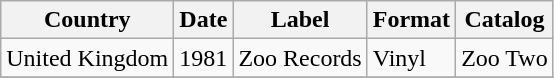<table class="wikitable">
<tr>
<th>Country</th>
<th>Date</th>
<th>Label</th>
<th>Format</th>
<th>Catalog</th>
</tr>
<tr>
<td>United Kingdom</td>
<td>1981</td>
<td>Zoo Records</td>
<td>Vinyl</td>
<td>Zoo Two</td>
</tr>
<tr>
</tr>
</table>
